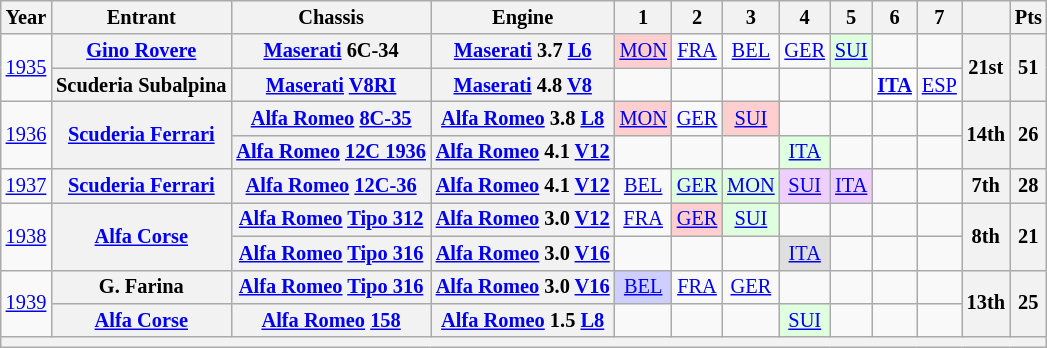<table class="wikitable" style="text-align:center; font-size:85%">
<tr>
<th>Year</th>
<th>Entrant</th>
<th>Chassis</th>
<th>Engine</th>
<th>1</th>
<th>2</th>
<th>3</th>
<th>4</th>
<th>5</th>
<th>6</th>
<th>7</th>
<th></th>
<th>Pts</th>
</tr>
<tr>
<td rowspan=2><a href='#'>1935</a></td>
<th nowrap><a href='#'>Gino Rovere</a></th>
<th nowrap><a href='#'>Maserati</a> 6C-34</th>
<th nowrap><a href='#'>Maserati</a> 3.7 <a href='#'>L6</a></th>
<td style="background:#ffcfcf;"><a href='#'>MON</a><br></td>
<td><a href='#'>FRA</a></td>
<td><a href='#'>BEL</a></td>
<td><a href='#'>GER</a></td>
<td style="background:#dfffdf;"><a href='#'>SUI</a><br></td>
<td></td>
<td></td>
<th rowspan=2>21st</th>
<th rowspan=2>51</th>
</tr>
<tr>
<th nowrap>Scuderia Subalpina</th>
<th nowrap><a href='#'>Maserati</a> <a href='#'>V8RI</a></th>
<th nowrap><a href='#'>Maserati</a> 4.8 <a href='#'>V8</a></th>
<td></td>
<td></td>
<td></td>
<td></td>
<td></td>
<td style="background:#FFFFFF;"><strong><a href='#'>ITA</a></strong><br></td>
<td><a href='#'>ESP</a></td>
</tr>
<tr>
<td rowspan=2><a href='#'>1936</a></td>
<th rowspan=2 nowrap><a href='#'>Scuderia Ferrari</a></th>
<th nowrap><a href='#'>Alfa Romeo</a> <a href='#'>8C-35</a></th>
<th nowrap><a href='#'>Alfa Romeo</a> 3.8 <a href='#'>L8</a></th>
<td style="background:#ffcfcf;"><a href='#'>MON</a><br></td>
<td><a href='#'>GER</a></td>
<td style="background:#ffcfcf;"><a href='#'>SUI</a><br></td>
<td></td>
<td></td>
<td></td>
<td></td>
<th rowspan=2>14th</th>
<th rowspan=2>26</th>
</tr>
<tr>
<th nowrap><a href='#'>Alfa Romeo</a> <a href='#'>12C 1936</a></th>
<th nowrap><a href='#'>Alfa Romeo</a> 4.1 <a href='#'>V12</a></th>
<td></td>
<td></td>
<td></td>
<td style="background:#DFFFDF;"><a href='#'>ITA</a><br></td>
<td></td>
<td></td>
<td></td>
</tr>
<tr>
<td><a href='#'>1937</a></td>
<th nowrap><a href='#'>Scuderia Ferrari</a></th>
<th nowrap><a href='#'>Alfa Romeo</a> <a href='#'>12C-36</a></th>
<th nowrap><a href='#'>Alfa Romeo</a> 4.1 <a href='#'>V12</a></th>
<td><a href='#'>BEL</a></td>
<td style="background:#DFFFDF;"><a href='#'>GER</a><br></td>
<td style="background:#DFFFDF;"><a href='#'>MON</a><br></td>
<td style="background:#EFCFFF;"><a href='#'>SUI</a><br></td>
<td style="background:#EFCFFF;"><a href='#'>ITA</a><br></td>
<td></td>
<td></td>
<th>7th</th>
<th>28</th>
</tr>
<tr>
<td rowspan=2><a href='#'>1938</a></td>
<th rowspan=2 nowrap><a href='#'>Alfa Corse</a></th>
<th nowrap><a href='#'>Alfa Romeo</a> <a href='#'>Tipo 312</a></th>
<th nowrap><a href='#'>Alfa Romeo</a> 3.0 <a href='#'>V12</a></th>
<td><a href='#'>FRA</a></td>
<td style="background:#ffcfcf;"><a href='#'>GER</a><br></td>
<td style="background:#DFFFDF;"><a href='#'>SUI</a><br></td>
<td></td>
<td></td>
<td></td>
<td></td>
<th rowspan=2>8th</th>
<th rowspan=2>21</th>
</tr>
<tr>
<th nowrap><a href='#'>Alfa Romeo</a> <a href='#'>Tipo 316</a></th>
<th nowrap><a href='#'>Alfa Romeo</a> 3.0 <a href='#'>V16</a></th>
<td></td>
<td></td>
<td></td>
<td style="background:#DFDFDF;"><a href='#'>ITA</a><br></td>
<td></td>
<td></td>
<td></td>
</tr>
<tr>
<td rowspan=2><a href='#'>1939</a></td>
<th nowrap>G. Farina</th>
<th nowrap><a href='#'>Alfa Romeo</a> <a href='#'>Tipo 316</a></th>
<th nowrap><a href='#'>Alfa Romeo</a> 3.0 <a href='#'>V16</a></th>
<td style="background:#cfcfff;"><a href='#'>BEL</a><br></td>
<td><a href='#'>FRA</a></td>
<td><a href='#'>GER</a></td>
<td></td>
<td></td>
<td></td>
<td></td>
<th rowspan=2>13th</th>
<th rowspan=2>25</th>
</tr>
<tr>
<th nowrap><a href='#'>Alfa Corse</a></th>
<th nowrap><a href='#'>Alfa Romeo</a> <a href='#'>158</a></th>
<th nowrap><a href='#'>Alfa Romeo</a> 1.5 <a href='#'>L8</a></th>
<td></td>
<td></td>
<td></td>
<td style="background:#DFFFDF;"><a href='#'>SUI</a><br></td>
<td></td>
<td></td>
<td></td>
</tr>
<tr>
<th colspan=13></th>
</tr>
</table>
